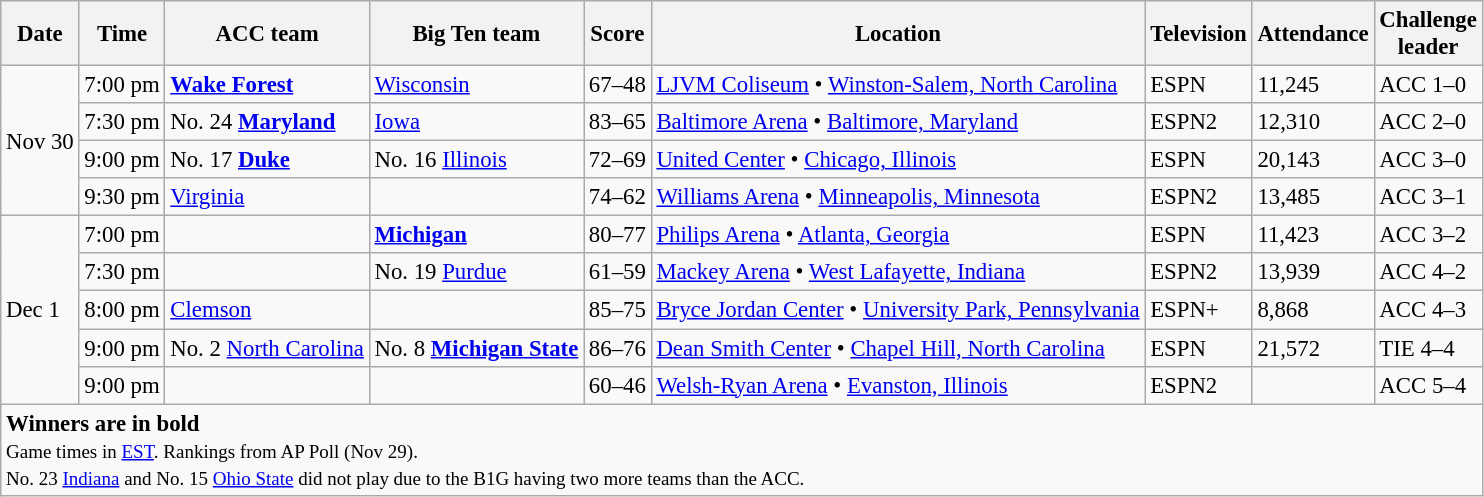<table class="wikitable" style="font-size: 95%">
<tr>
<th>Date</th>
<th>Time</th>
<th>ACC team</th>
<th>Big Ten team</th>
<th>Score</th>
<th>Location</th>
<th>Television</th>
<th>Attendance</th>
<th>Challenge<br>leader</th>
</tr>
<tr>
<td rowspan=4>Nov 30</td>
<td>7:00 pm</td>
<td><strong><a href='#'>Wake Forest</a></strong></td>
<td><a href='#'>Wisconsin</a></td>
<td>67–48</td>
<td><a href='#'>LJVM Coliseum</a> • <a href='#'>Winston-Salem, North Carolina</a></td>
<td>ESPN</td>
<td>11,245</td>
<td>ACC 1–0</td>
</tr>
<tr>
<td>7:30 pm</td>
<td>No. 24 <strong><a href='#'>Maryland</a></strong></td>
<td><a href='#'>Iowa</a></td>
<td>83–65</td>
<td><a href='#'>Baltimore Arena</a> • <a href='#'>Baltimore, Maryland</a></td>
<td>ESPN2</td>
<td>12,310</td>
<td>ACC 2–0</td>
</tr>
<tr>
<td>9:00 pm</td>
<td>No. 17 <strong><a href='#'>Duke</a></strong></td>
<td>No. 16 <a href='#'>Illinois</a></td>
<td>72–69</td>
<td><a href='#'>United Center</a> • <a href='#'>Chicago, Illinois</a></td>
<td>ESPN</td>
<td>20,143</td>
<td>ACC 3–0</td>
</tr>
<tr>
<td>9:30 pm</td>
<td><a href='#'>Virginia</a></td>
<td><strong></strong></td>
<td>74–62</td>
<td><a href='#'>Williams Arena</a> • <a href='#'>Minneapolis, Minnesota</a></td>
<td>ESPN2</td>
<td>13,485</td>
<td>ACC 3–1</td>
</tr>
<tr>
<td rowspan=5>Dec 1</td>
<td>7:00 pm</td>
<td></td>
<td><strong><a href='#'>Michigan</a></strong></td>
<td>80–77</td>
<td><a href='#'>Philips Arena</a> • <a href='#'>Atlanta, Georgia</a></td>
<td>ESPN</td>
<td>11,423</td>
<td>ACC 3–2</td>
</tr>
<tr>
<td>7:30 pm</td>
<td><strong></strong></td>
<td>No. 19 <a href='#'>Purdue</a></td>
<td>61–59</td>
<td><a href='#'>Mackey Arena</a> • <a href='#'>West Lafayette, Indiana</a></td>
<td>ESPN2</td>
<td>13,939</td>
<td>ACC 4–2</td>
</tr>
<tr>
<td>8:00 pm</td>
<td><a href='#'>Clemson</a></td>
<td><strong></strong></td>
<td>85–75</td>
<td><a href='#'>Bryce Jordan Center</a> • <a href='#'>University Park, Pennsylvania</a></td>
<td>ESPN+</td>
<td>8,868</td>
<td>ACC 4–3</td>
</tr>
<tr>
<td>9:00 pm</td>
<td>No. 2 <a href='#'>North Carolina</a></td>
<td>No. 8 <strong><a href='#'>Michigan State</a></strong></td>
<td>86–76</td>
<td><a href='#'>Dean Smith Center</a> • <a href='#'>Chapel Hill, North Carolina</a></td>
<td>ESPN</td>
<td>21,572</td>
<td>TIE 4–4</td>
</tr>
<tr>
<td>9:00 pm</td>
<td><strong></strong></td>
<td></td>
<td>60–46</td>
<td><a href='#'>Welsh-Ryan Arena</a> • <a href='#'>Evanston, Illinois</a></td>
<td>ESPN2</td>
<td></td>
<td>ACC 5–4</td>
</tr>
<tr>
<td colspan=9><strong>Winners are in bold</strong><br><small>Game times in <a href='#'>EST</a>. Rankings from AP Poll (Nov 29).<br>No. 23 <a href='#'>Indiana</a> and No. 15 <a href='#'>Ohio State</a> did not play due to the B1G having two more teams than the ACC.</small></td>
</tr>
</table>
